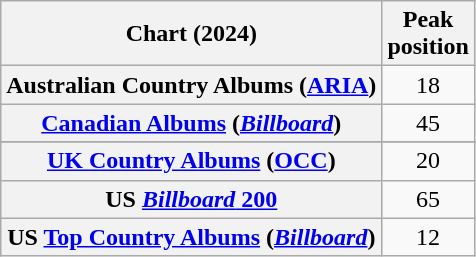<table class="wikitable sortable plainrowheaders" style="text-align:center">
<tr>
<th scope="col">Chart (2024)</th>
<th scope="col">Peak<br>position</th>
</tr>
<tr>
<th scope="row">Australian Country Albums (<a href='#'>ARIA</a>)</th>
<td>18</td>
</tr>
<tr>
<th scope="row"><a href='#'>Canadian Albums</a> (<em><a href='#'>Billboard</a></em>)</th>
<td>45</td>
</tr>
<tr>
</tr>
<tr>
<th scope="row"><a href='#'>UK Country Albums</a> (<a href='#'>OCC</a>)</th>
<td>20</td>
</tr>
<tr>
<th scope="row">US <a href='#'><em>Billboard</em> 200</a></th>
<td>65</td>
</tr>
<tr>
<th scope="row">US <a href='#'>Top Country Albums</a> (<em><a href='#'>Billboard</a></em>)</th>
<td>12</td>
</tr>
</table>
